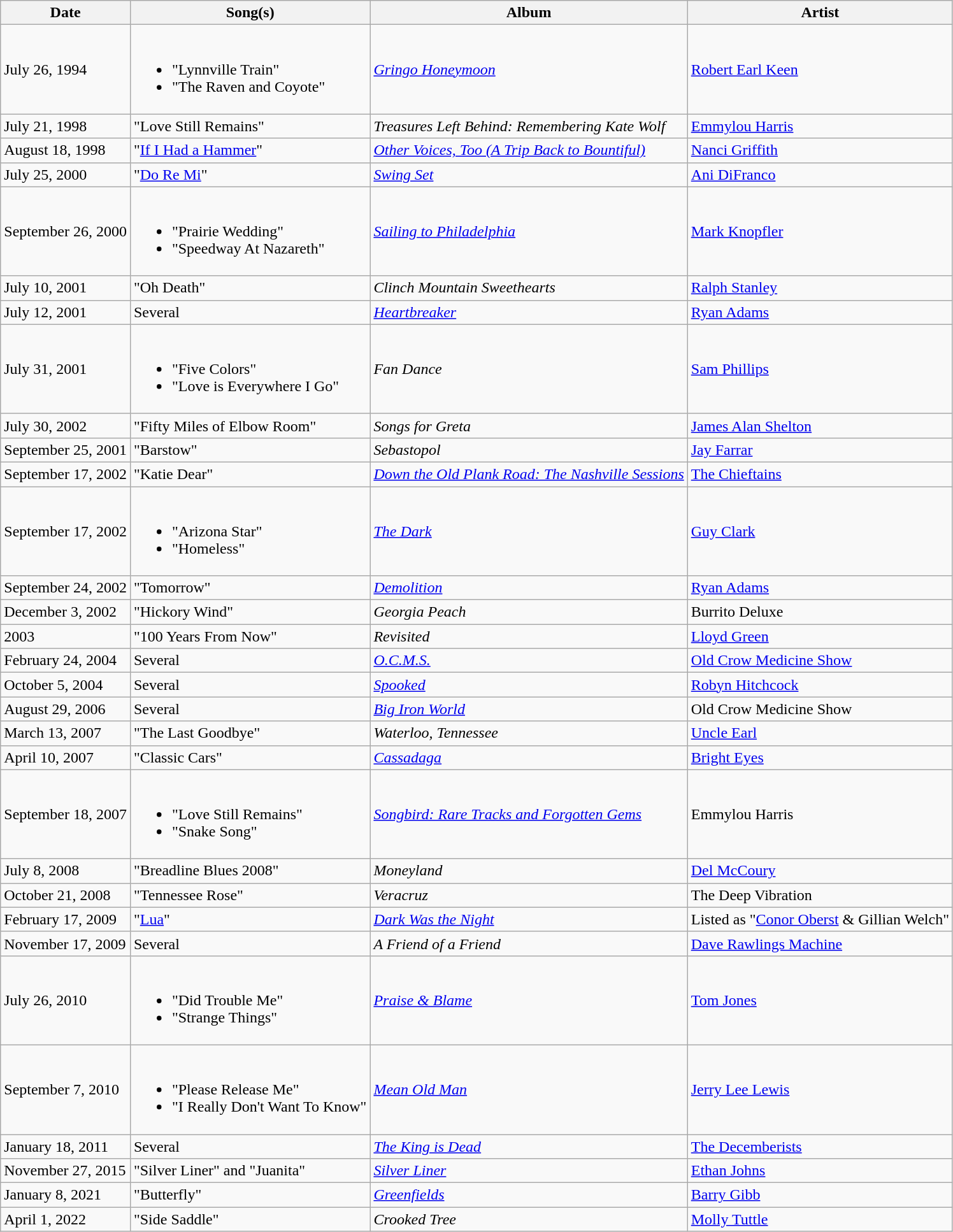<table class="wikitable">
<tr>
<th>Date</th>
<th>Song(s)</th>
<th>Album</th>
<th>Artist</th>
</tr>
<tr>
<td>July 26, 1994</td>
<td><br><ul><li>"Lynnville Train"</li><li>"The Raven and Coyote"</li></ul></td>
<td><em><a href='#'>Gringo Honeymoon</a></em></td>
<td><a href='#'>Robert Earl Keen</a></td>
</tr>
<tr>
<td>July 21, 1998</td>
<td>"Love Still Remains"</td>
<td><em>Treasures Left Behind: Remembering Kate Wolf</em></td>
<td><a href='#'>Emmylou Harris</a></td>
</tr>
<tr>
<td>August 18, 1998</td>
<td>"<a href='#'>If I Had a Hammer</a>"</td>
<td><em><a href='#'>Other Voices, Too (A Trip Back to Bountiful)</a></em></td>
<td><a href='#'>Nanci Griffith</a></td>
</tr>
<tr>
<td>July 25, 2000</td>
<td>"<a href='#'>Do Re Mi</a>"</td>
<td><em><a href='#'>Swing Set</a></em></td>
<td><a href='#'>Ani DiFranco</a></td>
</tr>
<tr>
<td>September 26, 2000</td>
<td><br><ul><li>"Prairie Wedding"</li><li>"Speedway At Nazareth"</li></ul></td>
<td><em><a href='#'>Sailing to Philadelphia</a></em></td>
<td><a href='#'>Mark Knopfler</a></td>
</tr>
<tr>
<td>July 10, 2001</td>
<td>"Oh Death"</td>
<td><em>Clinch Mountain Sweethearts</em></td>
<td><a href='#'>Ralph Stanley</a></td>
</tr>
<tr>
<td>July 12, 2001</td>
<td>Several</td>
<td><em><a href='#'>Heartbreaker</a></em></td>
<td><a href='#'>Ryan Adams</a></td>
</tr>
<tr>
<td>July 31, 2001</td>
<td><br><ul><li>"Five Colors"</li><li>"Love is Everywhere I Go"</li></ul></td>
<td><em>Fan Dance</em></td>
<td><a href='#'>Sam Phillips</a></td>
</tr>
<tr>
<td>July 30, 2002</td>
<td>"Fifty Miles of Elbow Room"</td>
<td><em>Songs for Greta</em></td>
<td><a href='#'>James Alan Shelton</a></td>
</tr>
<tr>
<td>September 25, 2001</td>
<td>"Barstow"</td>
<td><em>Sebastopol</em></td>
<td><a href='#'>Jay Farrar</a></td>
</tr>
<tr>
<td>September 17, 2002</td>
<td>"Katie Dear"</td>
<td><em><a href='#'>Down the Old Plank Road: The Nashville Sessions</a></em></td>
<td><a href='#'>The Chieftains</a></td>
</tr>
<tr>
<td>September 17, 2002</td>
<td><br><ul><li>"Arizona Star"</li><li>"Homeless"</li></ul></td>
<td><em><a href='#'>The Dark</a></em></td>
<td><a href='#'>Guy Clark</a></td>
</tr>
<tr>
<td>September 24, 2002</td>
<td>"Tomorrow"</td>
<td><em><a href='#'>Demolition</a></em></td>
<td><a href='#'>Ryan Adams</a></td>
</tr>
<tr>
<td>December 3, 2002</td>
<td>"Hickory Wind"</td>
<td><em>Georgia Peach</em></td>
<td>Burrito Deluxe</td>
</tr>
<tr>
<td>2003</td>
<td>"100 Years From Now"</td>
<td><em>Revisited</em></td>
<td><a href='#'>Lloyd Green</a></td>
</tr>
<tr>
<td>February 24, 2004</td>
<td>Several</td>
<td><em><a href='#'>O.C.M.S.</a></em></td>
<td><a href='#'>Old Crow Medicine Show</a></td>
</tr>
<tr>
<td>October 5, 2004</td>
<td>Several</td>
<td><em><a href='#'>Spooked</a></em></td>
<td><a href='#'>Robyn Hitchcock</a></td>
</tr>
<tr>
<td>August 29, 2006</td>
<td>Several</td>
<td><em><a href='#'>Big Iron World</a></em></td>
<td>Old Crow Medicine Show</td>
</tr>
<tr>
<td>March 13, 2007</td>
<td>"The Last Goodbye"</td>
<td><em>Waterloo, Tennessee</em></td>
<td><a href='#'>Uncle Earl</a></td>
</tr>
<tr>
<td>April 10, 2007</td>
<td>"Classic Cars"</td>
<td><em><a href='#'>Cassadaga</a></em></td>
<td><a href='#'>Bright Eyes</a></td>
</tr>
<tr>
<td>September 18, 2007</td>
<td><br><ul><li>"Love Still Remains"</li><li>"Snake Song"</li></ul></td>
<td><em><a href='#'>Songbird: Rare Tracks and Forgotten Gems</a></em></td>
<td>Emmylou Harris</td>
</tr>
<tr>
<td>July 8, 2008</td>
<td>"Breadline Blues 2008"</td>
<td><em>Moneyland</em></td>
<td><a href='#'>Del McCoury</a></td>
</tr>
<tr>
<td>October 21, 2008</td>
<td>"Tennessee Rose"</td>
<td><em>Veracruz</em></td>
<td>The Deep Vibration</td>
</tr>
<tr>
<td>February 17, 2009</td>
<td>"<a href='#'>Lua</a>"</td>
<td><em><a href='#'>Dark Was the Night</a></em></td>
<td>Listed as "<a href='#'>Conor Oberst</a> & Gillian Welch"</td>
</tr>
<tr>
<td>November 17, 2009</td>
<td>Several</td>
<td><em>A Friend of a Friend</em></td>
<td><a href='#'>Dave Rawlings Machine</a></td>
</tr>
<tr>
<td>July 26, 2010</td>
<td><br><ul><li>"Did Trouble Me"</li><li>"Strange Things"</li></ul></td>
<td><em><a href='#'>Praise & Blame</a></em></td>
<td><a href='#'>Tom Jones</a></td>
</tr>
<tr>
<td>September 7, 2010</td>
<td><br><ul><li>"Please Release Me"</li><li>"I Really Don't Want To Know"</li></ul></td>
<td><em><a href='#'>Mean Old Man</a></em></td>
<td><a href='#'>Jerry Lee Lewis</a></td>
</tr>
<tr>
<td>January 18, 2011</td>
<td>Several</td>
<td><em><a href='#'>The King is Dead</a></em></td>
<td><a href='#'>The Decemberists</a></td>
</tr>
<tr>
<td>November 27, 2015</td>
<td>"Silver Liner" and "Juanita"</td>
<td><em><a href='#'>Silver Liner</a></em></td>
<td><a href='#'>Ethan Johns</a></td>
</tr>
<tr>
<td>January 8, 2021</td>
<td>"Butterfly"</td>
<td><em><a href='#'>Greenfields</a></em></td>
<td><a href='#'>Barry Gibb</a></td>
</tr>
<tr>
<td>April 1, 2022</td>
<td>"Side Saddle"</td>
<td><em>Crooked Tree</em></td>
<td><a href='#'>Molly Tuttle</a></td>
</tr>
</table>
